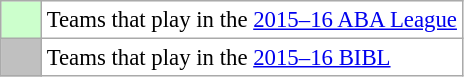<table class="wikitable" style="font-size: 95%;text-align:center;">
<tr>
<td style="background:#ccffcc;" width="20"></td>
<td bgcolor="#ffffff" align="left">Teams that play in the <a href='#'>2015–16 ABA League</a></td>
</tr>
<tr>
<td style="background:#C0C0C0;" width="20"></td>
<td bgcolor="#ffffff" align="left">Teams that play in the <a href='#'>2015–16 BIBL</a></td>
</tr>
</table>
